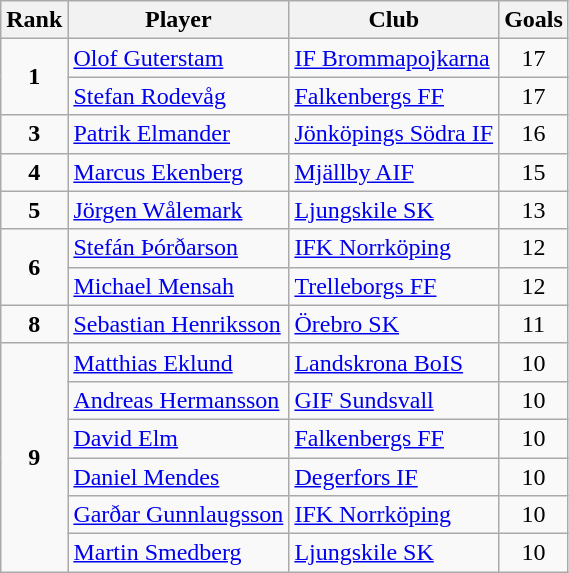<table class="wikitable" style="text-align:center">
<tr>
<th>Rank</th>
<th>Player</th>
<th>Club</th>
<th>Goals</th>
</tr>
<tr>
<td rowspan="2"><strong>1</strong></td>
<td align="left"> <a href='#'>Olof Guterstam</a></td>
<td align="left"><a href='#'>IF Brommapojkarna</a></td>
<td>17</td>
</tr>
<tr>
<td align="left"> <a href='#'>Stefan Rodevåg</a></td>
<td align="left"><a href='#'>Falkenbergs FF</a></td>
<td>17</td>
</tr>
<tr>
<td rowspan="1"><strong>3</strong></td>
<td align="left"> <a href='#'>Patrik Elmander</a></td>
<td align="left"><a href='#'>Jönköpings Södra IF</a></td>
<td>16</td>
</tr>
<tr>
<td><strong>4</strong></td>
<td align="left"> <a href='#'>Marcus Ekenberg</a></td>
<td align="left"><a href='#'>Mjällby AIF</a></td>
<td>15</td>
</tr>
<tr>
<td><strong>5</strong></td>
<td align="left"> <a href='#'>Jörgen Wålemark</a></td>
<td align="left"><a href='#'>Ljungskile SK</a></td>
<td>13</td>
</tr>
<tr>
<td rowspan="2"><strong>6</strong></td>
<td align="left"> <a href='#'>Stefán Þórðarson</a></td>
<td align="left"><a href='#'>IFK Norrköping</a></td>
<td>12</td>
</tr>
<tr>
<td align="left"> <a href='#'>Michael Mensah</a></td>
<td align="left"><a href='#'>Trelleborgs FF</a></td>
<td>12</td>
</tr>
<tr>
<td rowspan="1"><strong>8</strong></td>
<td align="left"> <a href='#'>Sebastian Henriksson</a></td>
<td align="left"><a href='#'>Örebro SK</a></td>
<td>11</td>
</tr>
<tr>
<td rowspan="6"><strong>9</strong></td>
<td align="left"> <a href='#'>Matthias Eklund</a></td>
<td align="left"><a href='#'>Landskrona BoIS</a></td>
<td>10</td>
</tr>
<tr>
<td align="left"> <a href='#'>Andreas Hermansson</a></td>
<td align="left"><a href='#'>GIF Sundsvall</a></td>
<td>10</td>
</tr>
<tr>
<td align="left"> <a href='#'>David Elm</a></td>
<td align="left"><a href='#'>Falkenbergs FF</a></td>
<td>10</td>
</tr>
<tr>
<td align="left"> <a href='#'>Daniel Mendes</a></td>
<td align="left"><a href='#'>Degerfors IF</a></td>
<td>10</td>
</tr>
<tr>
<td align="left"> <a href='#'>Garðar Gunnlaugsson</a></td>
<td align="left"><a href='#'>IFK Norrköping</a></td>
<td>10</td>
</tr>
<tr>
<td align="left"> <a href='#'>Martin Smedberg</a></td>
<td align="left"><a href='#'>Ljungskile SK</a></td>
<td>10</td>
</tr>
</table>
